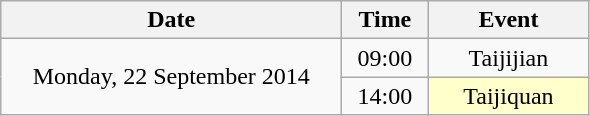<table class = "wikitable" style="text-align:center;">
<tr>
<th width=220>Date</th>
<th width=50>Time</th>
<th width=100>Event</th>
</tr>
<tr>
<td rowspan=2>Monday, 22 September 2014</td>
<td>09:00</td>
<td>Taijijian</td>
</tr>
<tr>
<td>14:00</td>
<td bgcolor=ffffcc>Taijiquan</td>
</tr>
</table>
